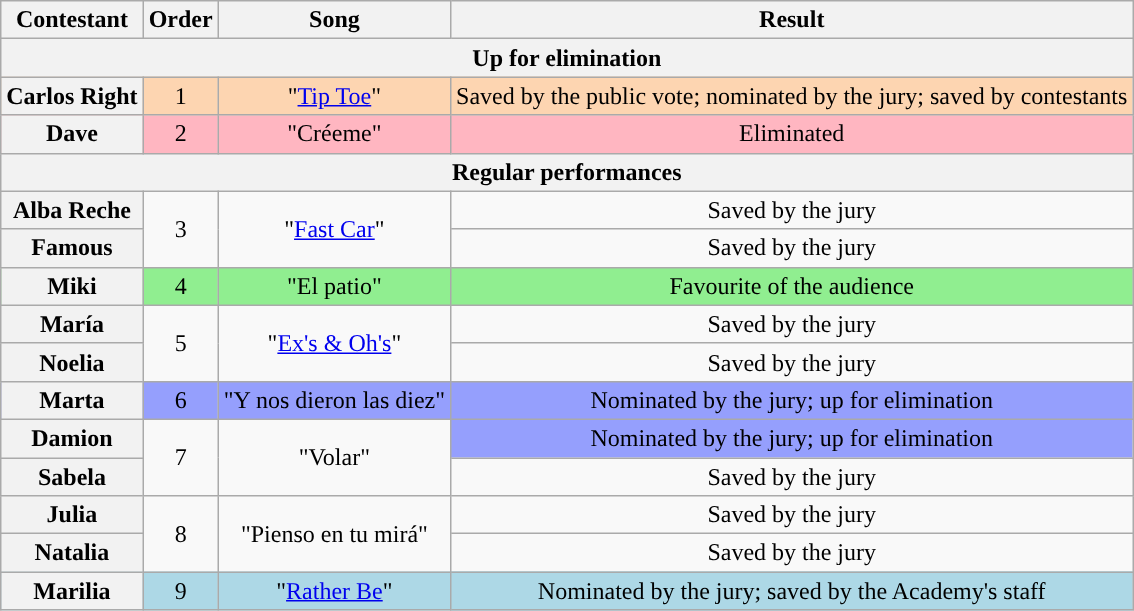<table class="wikitable plainrowheaders" style="text-align:center;">
<tr>
<th scope="col">Contestant</th>
<th scope="col">Order</th>
<th scope="col">Song</th>
<th scope="col">Result</th>
</tr>
<tr>
<th colspan="4">Up for elimination</th>
</tr>
<tr style="background:#fdd5b1">
<th scope="row">Carlos Right</th>
<td>1</td>
<td>"<a href='#'>Tip Toe</a>"</td>
<td>Saved by the public vote; nominated by the jury; saved by contestants</td>
</tr>
<tr style="background:lightpink">
<th scope="row">Dave</th>
<td>2</td>
<td>"Créeme"</td>
<td>Eliminated</td>
</tr>
<tr>
<th colspan="4">Regular performances</th>
</tr>
<tr>
<th scope="row">Alba Reche</th>
<td rowspan="2">3</td>
<td rowspan="2">"<a href='#'>Fast Car</a>"</td>
<td>Saved by the jury</td>
</tr>
<tr>
<th scope="row">Famous</th>
<td>Saved by the jury</td>
</tr>
<tr style="background:lightgreen">
<th scope="row">Miki</th>
<td>4</td>
<td>"El patio"</td>
<td style="background:lightgreen">Favourite of the audience</td>
</tr>
<tr>
<th scope="row">María</th>
<td rowspan="2">5</td>
<td rowspan="2">"<a href='#'>Ex's & Oh's</a>"</td>
<td>Saved by the jury</td>
</tr>
<tr>
<th scope="row">Noelia</th>
<td>Saved by the jury</td>
</tr>
<tr style="background:#959ffd;">
<th scope="row">Marta</th>
<td>6</td>
<td>"Y nos dieron las diez"</td>
<td style="background:#959ffd;">Nominated by the jury; up for elimination</td>
</tr>
<tr>
<th scope="row">Damion</th>
<td rowspan="2">7</td>
<td rowspan="2">"Volar"</td>
<td style="background:#959ffd;">Nominated by the jury; up for elimination</td>
</tr>
<tr>
<th scope="row">Sabela</th>
<td>Saved by the jury</td>
</tr>
<tr>
<th scope="row">Julia</th>
<td rowspan="2">8</td>
<td rowspan="2">"Pienso en tu mirá"</td>
<td>Saved by the jury</td>
</tr>
<tr>
<th scope="row">Natalia</th>
<td>Saved by the jury</td>
</tr>
<tr style="background:lightblue;">
<th scope="row">Marilia</th>
<td>9</td>
<td>"<a href='#'>Rather Be</a>"</td>
<td style="background:lightblue;">Nominated by the jury; saved by the Academy's staff</td>
</tr>
</table>
